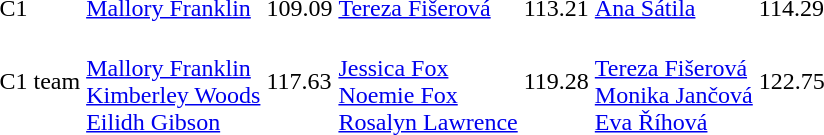<table>
<tr>
<td>C1</td>
<td><a href='#'>Mallory Franklin</a><br></td>
<td>109.09</td>
<td><a href='#'>Tereza Fišerová</a><br></td>
<td>113.21</td>
<td><a href='#'>Ana Sátila</a><br></td>
<td>114.29</td>
</tr>
<tr>
<td>C1 team</td>
<td><br><a href='#'>Mallory Franklin</a><br><a href='#'>Kimberley Woods</a><br><a href='#'>Eilidh Gibson</a></td>
<td>117.63</td>
<td><br><a href='#'>Jessica Fox</a><br><a href='#'>Noemie Fox</a><br><a href='#'>Rosalyn Lawrence</a></td>
<td>119.28</td>
<td><br><a href='#'>Tereza Fišerová</a><br><a href='#'>Monika Jančová</a><br><a href='#'>Eva Říhová</a></td>
<td>122.75</td>
</tr>
</table>
